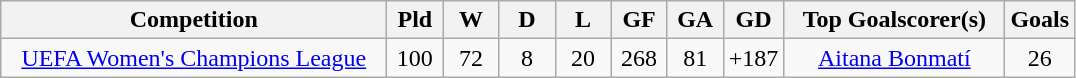<table class="wikitable" style="text-align: center;">
<tr>
<th width="250">Competition</th>
<th width="30">Pld</th>
<th width="30">W</th>
<th width="30">D</th>
<th width="30">L</th>
<th width="30">GF</th>
<th width="30">GA</th>
<th width="30">GD</th>
<th width="140">Top Goalscorer(s)</th>
<th width="10">Goals</th>
</tr>
<tr>
<td><a href='#'>UEFA Women's Champions League</a></td>
<td>100</td>
<td>72</td>
<td>8</td>
<td>20</td>
<td>268</td>
<td>81</td>
<td>+187</td>
<td> <a href='#'>Aitana Bonmatí</a></td>
<td>26</td>
</tr>
</table>
